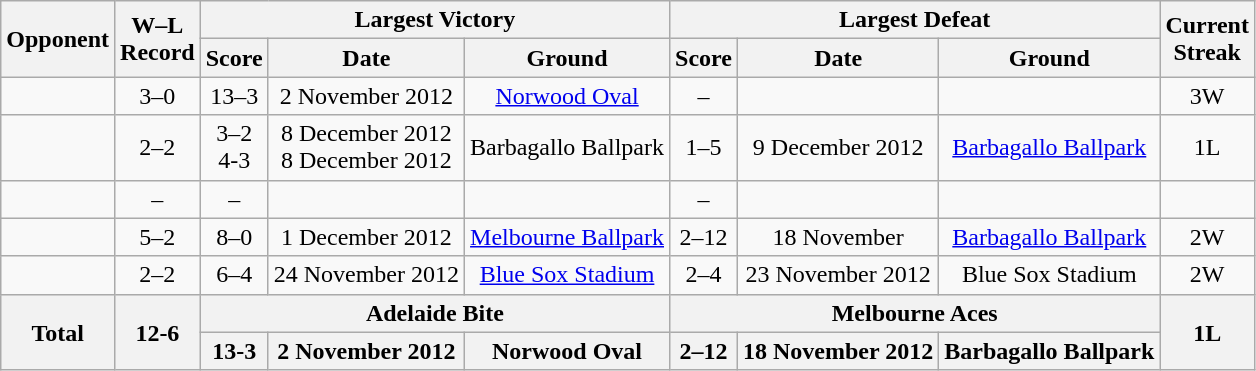<table class="wikitable" style="text-align:center">
<tr>
<th rowspan=2>Opponent</th>
<th rowspan=2>W–L<br>Record</th>
<th colspan=3>Largest Victory</th>
<th colspan=3>Largest Defeat</th>
<th rowspan=2>Current<br>Streak</th>
</tr>
<tr>
<th>Score</th>
<th>Date</th>
<th>Ground</th>
<th>Score</th>
<th>Date</th>
<th>Ground</th>
</tr>
<tr>
<td align=left></td>
<td>3–0</td>
<td>13–3</td>
<td>2 November 2012</td>
<td><a href='#'>Norwood Oval</a></td>
<td>–</td>
<td></td>
<td></td>
<td>3W</td>
</tr>
<tr>
<td align=left></td>
<td>2–2</td>
<td>3–2<br>4-3</td>
<td>8 December 2012<br>8 December 2012</td>
<td>Barbagallo Ballpark</td>
<td>1–5</td>
<td>9 December 2012</td>
<td><a href='#'>Barbagallo Ballpark</a></td>
<td>1L</td>
</tr>
<tr>
<td align=left></td>
<td>–</td>
<td>–</td>
<td></td>
<td></td>
<td>–</td>
<td></td>
<td></td>
<td></td>
</tr>
<tr>
<td align=left></td>
<td>5–2</td>
<td>8–0</td>
<td>1 December 2012</td>
<td><a href='#'>Melbourne Ballpark</a></td>
<td>2–12</td>
<td>18 November</td>
<td><a href='#'>Barbagallo Ballpark</a></td>
<td>2W</td>
</tr>
<tr>
<td align=left></td>
<td>2–2</td>
<td>6–4</td>
<td>24 November 2012</td>
<td><a href='#'>Blue Sox Stadium</a></td>
<td>2–4</td>
<td>23 November 2012</td>
<td>Blue Sox Stadium</td>
<td>2W</td>
</tr>
<tr>
<th rowspan=2 align=left>Total</th>
<th rowspan=2>12-6</th>
<th colspan=3>Adelaide Bite</th>
<th colspan=3>Melbourne Aces</th>
<th rowspan=2>1L</th>
</tr>
<tr>
<th>13-3</th>
<th>2 November 2012</th>
<th>Norwood Oval</th>
<th>2–12</th>
<th>18 November 2012</th>
<th>Barbagallo Ballpark</th>
</tr>
</table>
